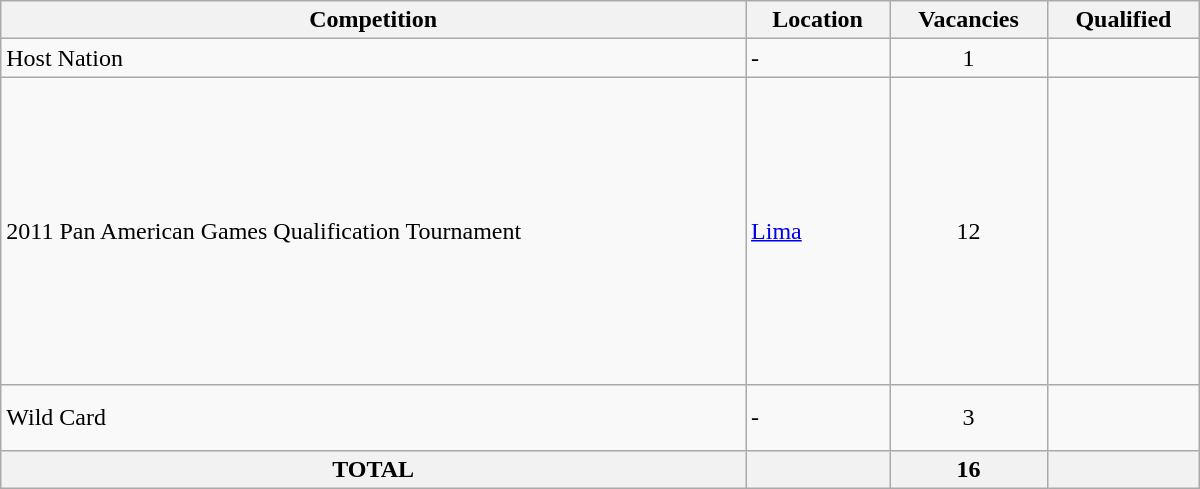<table class = "wikitable" width=800>
<tr>
<th>Competition</th>
<th>Location</th>
<th>Vacancies</th>
<th>Qualified</th>
</tr>
<tr>
<td>Host Nation</td>
<td>-</td>
<td align="center">1</td>
<td></td>
</tr>
<tr>
<td>2011 Pan American Games Qualification Tournament</td>
<td> <a href='#'>Lima</a></td>
<td align="center">12</td>
<td><br><br><br><br><br><br><br><br><br><br><br></td>
</tr>
<tr>
<td>Wild Card</td>
<td>-</td>
<td align="center">3</td>
<td><br><br></td>
</tr>
<tr>
<th>TOTAL</th>
<th colspan="1"></th>
<th>16</th>
<th></th>
</tr>
</table>
